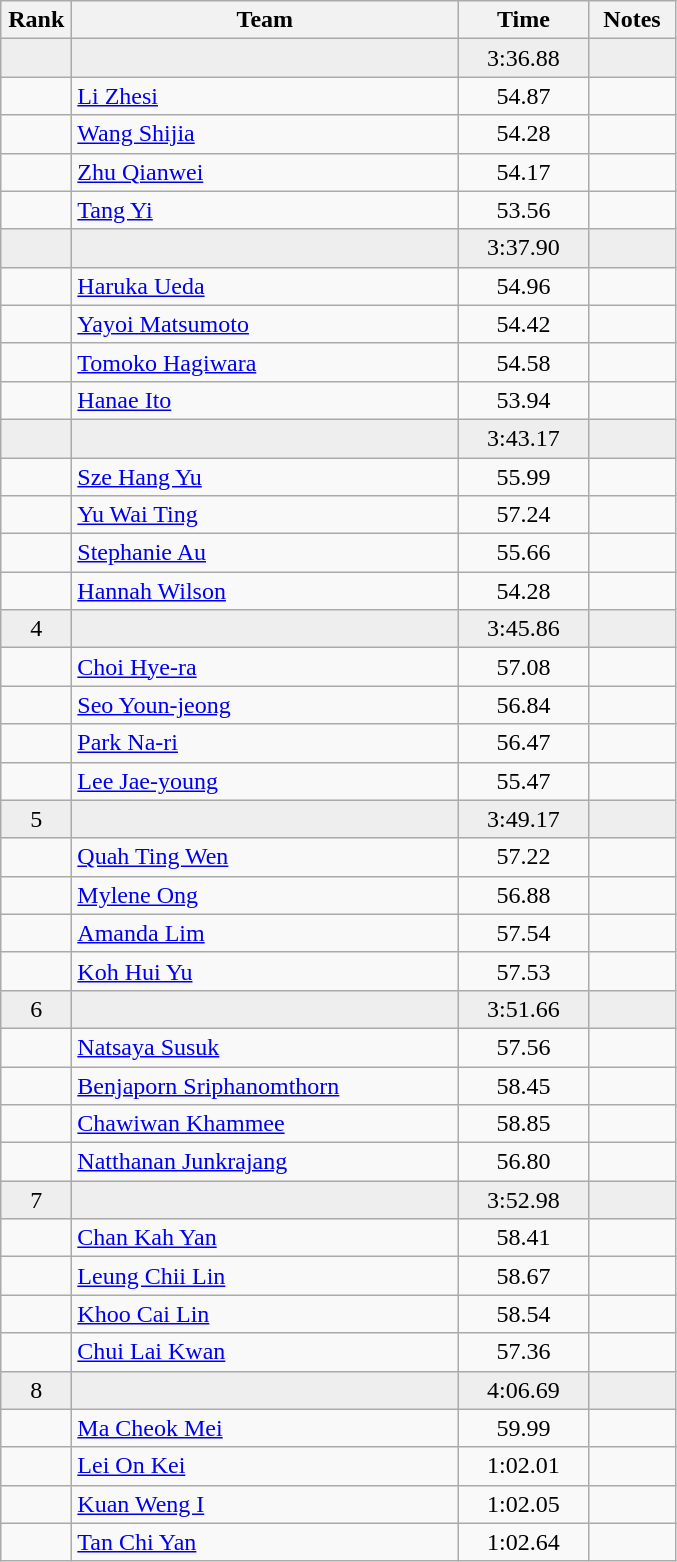<table class="wikitable" style="text-align:center">
<tr>
<th width=40>Rank</th>
<th width=250>Team</th>
<th width=80>Time</th>
<th width=50>Notes</th>
</tr>
<tr bgcolor=eeeeee>
<td></td>
<td align=left></td>
<td>3:36.88</td>
<td></td>
</tr>
<tr>
<td></td>
<td align=left><a href='#'>Li Zhesi</a></td>
<td>54.87</td>
<td></td>
</tr>
<tr>
<td></td>
<td align=left><a href='#'>Wang Shijia</a></td>
<td>54.28</td>
<td></td>
</tr>
<tr>
<td></td>
<td align=left><a href='#'>Zhu Qianwei</a></td>
<td>54.17</td>
<td></td>
</tr>
<tr>
<td></td>
<td align=left><a href='#'>Tang Yi</a></td>
<td>53.56</td>
<td></td>
</tr>
<tr bgcolor=eeeeee>
<td></td>
<td align=left></td>
<td>3:37.90</td>
<td></td>
</tr>
<tr>
<td></td>
<td align=left><a href='#'>Haruka Ueda</a></td>
<td>54.96</td>
<td></td>
</tr>
<tr>
<td></td>
<td align=left><a href='#'>Yayoi Matsumoto</a></td>
<td>54.42</td>
<td></td>
</tr>
<tr>
<td></td>
<td align=left><a href='#'>Tomoko Hagiwara</a></td>
<td>54.58</td>
<td></td>
</tr>
<tr>
<td></td>
<td align=left><a href='#'>Hanae Ito</a></td>
<td>53.94</td>
<td></td>
</tr>
<tr bgcolor=eeeeee>
<td></td>
<td align=left></td>
<td>3:43.17</td>
<td></td>
</tr>
<tr>
<td></td>
<td align=left><a href='#'>Sze Hang Yu</a></td>
<td>55.99</td>
<td></td>
</tr>
<tr>
<td></td>
<td align=left><a href='#'>Yu Wai Ting</a></td>
<td>57.24</td>
<td></td>
</tr>
<tr>
<td></td>
<td align=left><a href='#'>Stephanie Au</a></td>
<td>55.66</td>
<td></td>
</tr>
<tr>
<td></td>
<td align=left><a href='#'>Hannah Wilson</a></td>
<td>54.28</td>
<td></td>
</tr>
<tr bgcolor=eeeeee>
<td>4</td>
<td align=left></td>
<td>3:45.86</td>
<td></td>
</tr>
<tr>
<td></td>
<td align=left><a href='#'>Choi Hye-ra</a></td>
<td>57.08</td>
<td></td>
</tr>
<tr>
<td></td>
<td align=left><a href='#'>Seo Youn-jeong</a></td>
<td>56.84</td>
<td></td>
</tr>
<tr>
<td></td>
<td align=left><a href='#'>Park Na-ri</a></td>
<td>56.47</td>
<td></td>
</tr>
<tr>
<td></td>
<td align=left><a href='#'>Lee Jae-young</a></td>
<td>55.47</td>
<td></td>
</tr>
<tr bgcolor=eeeeee>
<td>5</td>
<td align=left></td>
<td>3:49.17</td>
<td></td>
</tr>
<tr>
<td></td>
<td align=left><a href='#'>Quah Ting Wen</a></td>
<td>57.22</td>
<td></td>
</tr>
<tr>
<td></td>
<td align=left><a href='#'>Mylene Ong</a></td>
<td>56.88</td>
<td></td>
</tr>
<tr>
<td></td>
<td align=left><a href='#'>Amanda Lim</a></td>
<td>57.54</td>
<td></td>
</tr>
<tr>
<td></td>
<td align=left><a href='#'>Koh Hui Yu</a></td>
<td>57.53</td>
<td></td>
</tr>
<tr bgcolor=eeeeee>
<td>6</td>
<td align=left></td>
<td>3:51.66</td>
<td></td>
</tr>
<tr>
<td></td>
<td align=left><a href='#'>Natsaya Susuk</a></td>
<td>57.56</td>
<td></td>
</tr>
<tr>
<td></td>
<td align=left><a href='#'>Benjaporn Sriphanomthorn</a></td>
<td>58.45</td>
<td></td>
</tr>
<tr>
<td></td>
<td align=left><a href='#'>Chawiwan Khammee</a></td>
<td>58.85</td>
<td></td>
</tr>
<tr>
<td></td>
<td align=left><a href='#'>Natthanan Junkrajang</a></td>
<td>56.80</td>
<td></td>
</tr>
<tr bgcolor=eeeeee>
<td>7</td>
<td align=left></td>
<td>3:52.98</td>
<td></td>
</tr>
<tr>
<td></td>
<td align=left><a href='#'>Chan Kah Yan</a></td>
<td>58.41</td>
<td></td>
</tr>
<tr>
<td></td>
<td align=left><a href='#'>Leung Chii Lin</a></td>
<td>58.67</td>
<td></td>
</tr>
<tr>
<td></td>
<td align=left><a href='#'>Khoo Cai Lin</a></td>
<td>58.54</td>
<td></td>
</tr>
<tr>
<td></td>
<td align=left><a href='#'>Chui Lai Kwan</a></td>
<td>57.36</td>
<td></td>
</tr>
<tr bgcolor=eeeeee>
<td>8</td>
<td align=left></td>
<td>4:06.69</td>
<td></td>
</tr>
<tr>
<td></td>
<td align=left><a href='#'>Ma Cheok Mei</a></td>
<td>59.99</td>
<td></td>
</tr>
<tr>
<td></td>
<td align=left><a href='#'>Lei On Kei</a></td>
<td>1:02.01</td>
<td></td>
</tr>
<tr>
<td></td>
<td align=left><a href='#'>Kuan Weng I</a></td>
<td>1:02.05</td>
<td></td>
</tr>
<tr>
<td></td>
<td align=left><a href='#'>Tan Chi Yan</a></td>
<td>1:02.64</td>
<td></td>
</tr>
</table>
